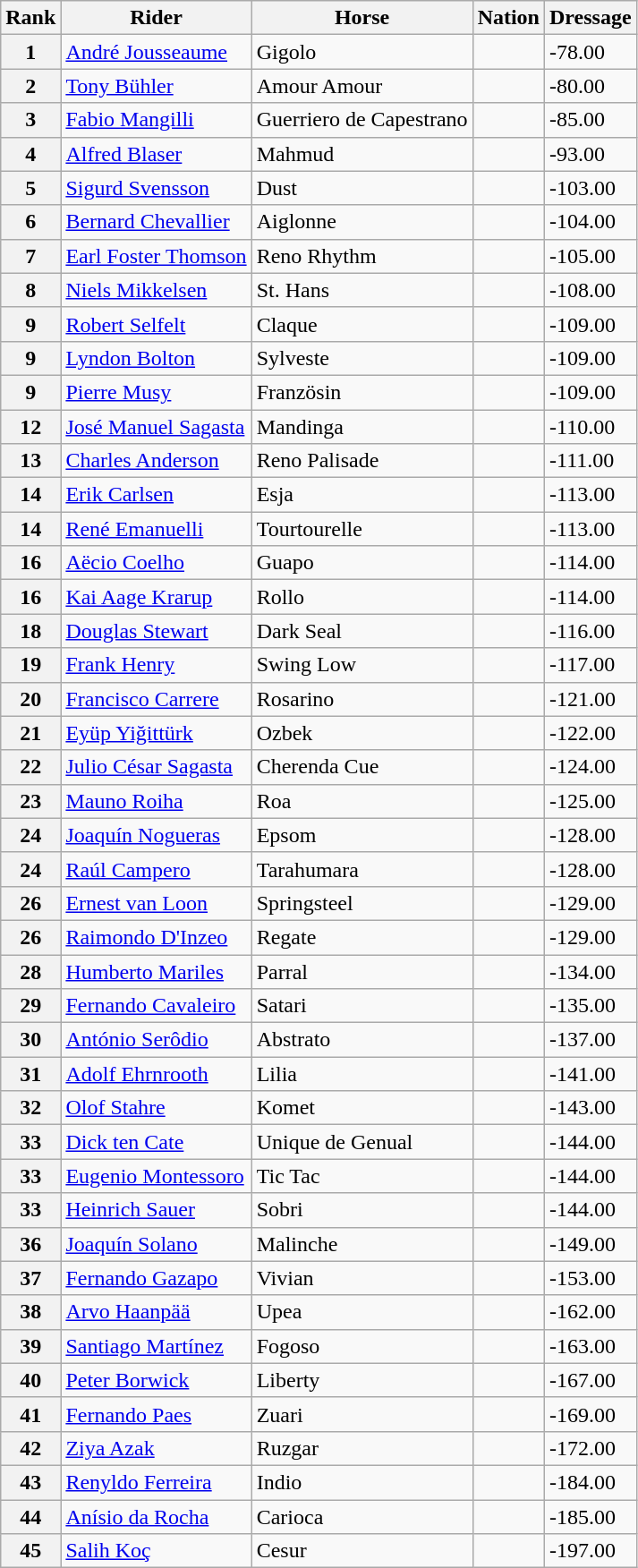<table class="wikitable sortable">
<tr>
<th>Rank</th>
<th>Rider</th>
<th>Horse</th>
<th>Nation</th>
<th>Dressage</th>
</tr>
<tr>
<th>1</th>
<td><a href='#'>André Jousseaume</a></td>
<td>Gigolo</td>
<td></td>
<td>-78.00</td>
</tr>
<tr>
<th>2</th>
<td><a href='#'>Tony Bühler</a></td>
<td>Amour Amour</td>
<td></td>
<td>-80.00</td>
</tr>
<tr>
<th>3</th>
<td><a href='#'>Fabio Mangilli</a></td>
<td>Guerriero de Capestrano</td>
<td></td>
<td>-85.00</td>
</tr>
<tr>
<th>4</th>
<td><a href='#'>Alfred Blaser</a></td>
<td>Mahmud</td>
<td></td>
<td>-93.00</td>
</tr>
<tr>
<th>5</th>
<td><a href='#'>Sigurd Svensson</a></td>
<td>Dust</td>
<td></td>
<td>-103.00</td>
</tr>
<tr>
<th>6</th>
<td><a href='#'>Bernard Chevallier</a></td>
<td>Aiglonne</td>
<td></td>
<td>-104.00</td>
</tr>
<tr>
<th>7</th>
<td><a href='#'>Earl Foster Thomson</a></td>
<td>Reno Rhythm</td>
<td></td>
<td>-105.00</td>
</tr>
<tr>
<th>8</th>
<td><a href='#'>Niels Mikkelsen</a></td>
<td>St. Hans</td>
<td></td>
<td>-108.00</td>
</tr>
<tr>
<th>9</th>
<td><a href='#'>Robert Selfelt</a></td>
<td>Claque</td>
<td></td>
<td>-109.00</td>
</tr>
<tr>
<th>9</th>
<td><a href='#'>Lyndon Bolton</a></td>
<td>Sylveste</td>
<td></td>
<td>-109.00</td>
</tr>
<tr>
<th>9</th>
<td><a href='#'>Pierre Musy</a></td>
<td>Französin</td>
<td></td>
<td>-109.00</td>
</tr>
<tr>
<th>12</th>
<td><a href='#'>José Manuel Sagasta</a></td>
<td>Mandinga</td>
<td></td>
<td>-110.00</td>
</tr>
<tr>
<th>13</th>
<td><a href='#'>Charles Anderson</a></td>
<td>Reno Palisade</td>
<td></td>
<td>-111.00</td>
</tr>
<tr>
<th>14</th>
<td><a href='#'>Erik Carlsen</a></td>
<td>Esja</td>
<td></td>
<td>-113.00</td>
</tr>
<tr>
<th>14</th>
<td><a href='#'>René Emanuelli</a></td>
<td>Tourtourelle</td>
<td></td>
<td>-113.00</td>
</tr>
<tr>
<th>16</th>
<td><a href='#'>Aëcio Coelho</a></td>
<td>Guapo</td>
<td></td>
<td>-114.00</td>
</tr>
<tr>
<th>16</th>
<td><a href='#'>Kai Aage Krarup</a></td>
<td>Rollo</td>
<td></td>
<td>-114.00</td>
</tr>
<tr>
<th>18</th>
<td><a href='#'>Douglas Stewart</a></td>
<td>Dark Seal</td>
<td></td>
<td>-116.00</td>
</tr>
<tr>
<th>19</th>
<td><a href='#'>Frank Henry</a></td>
<td>Swing Low</td>
<td></td>
<td>-117.00</td>
</tr>
<tr>
<th>20</th>
<td><a href='#'>Francisco Carrere</a></td>
<td>Rosarino</td>
<td></td>
<td>-121.00</td>
</tr>
<tr>
<th>21</th>
<td><a href='#'>Eyüp Yiğittürk</a></td>
<td>Ozbek</td>
<td></td>
<td>-122.00</td>
</tr>
<tr>
<th>22</th>
<td><a href='#'>Julio César Sagasta</a></td>
<td>Cherenda Cue</td>
<td></td>
<td>-124.00</td>
</tr>
<tr>
<th>23</th>
<td><a href='#'>Mauno Roiha</a></td>
<td>Roa</td>
<td></td>
<td>-125.00</td>
</tr>
<tr>
<th>24</th>
<td><a href='#'>Joaquín Nogueras</a></td>
<td>Epsom</td>
<td></td>
<td>-128.00</td>
</tr>
<tr>
<th>24</th>
<td><a href='#'>Raúl Campero</a></td>
<td>Tarahumara</td>
<td></td>
<td>-128.00</td>
</tr>
<tr>
<th>26</th>
<td><a href='#'>Ernest van Loon</a></td>
<td>Springsteel</td>
<td></td>
<td>-129.00</td>
</tr>
<tr>
<th>26</th>
<td><a href='#'>Raimondo D'Inzeo</a></td>
<td>Regate</td>
<td></td>
<td>-129.00</td>
</tr>
<tr>
<th>28</th>
<td><a href='#'>Humberto Mariles</a></td>
<td>Parral</td>
<td></td>
<td>-134.00</td>
</tr>
<tr>
<th>29</th>
<td><a href='#'>Fernando Cavaleiro</a></td>
<td>Satari</td>
<td></td>
<td>-135.00</td>
</tr>
<tr>
<th>30</th>
<td><a href='#'>António Serôdio</a></td>
<td>Abstrato</td>
<td></td>
<td>-137.00</td>
</tr>
<tr>
<th>31</th>
<td><a href='#'>Adolf Ehrnrooth</a></td>
<td>Lilia</td>
<td></td>
<td>-141.00</td>
</tr>
<tr>
<th>32</th>
<td><a href='#'>Olof Stahre</a></td>
<td>Komet</td>
<td></td>
<td>-143.00</td>
</tr>
<tr>
<th>33</th>
<td><a href='#'>Dick ten Cate</a></td>
<td>Unique de Genual</td>
<td></td>
<td>-144.00</td>
</tr>
<tr>
<th>33</th>
<td><a href='#'>Eugenio Montessoro</a></td>
<td>Tic Tac</td>
<td></td>
<td>-144.00</td>
</tr>
<tr>
<th>33</th>
<td><a href='#'>Heinrich Sauer</a></td>
<td>Sobri</td>
<td></td>
<td>-144.00</td>
</tr>
<tr>
<th>36</th>
<td><a href='#'>Joaquín Solano</a></td>
<td>Malinche</td>
<td></td>
<td>-149.00</td>
</tr>
<tr>
<th>37</th>
<td><a href='#'>Fernando Gazapo</a></td>
<td>Vivian</td>
<td></td>
<td>-153.00</td>
</tr>
<tr>
<th>38</th>
<td><a href='#'>Arvo Haanpää</a></td>
<td>Upea</td>
<td></td>
<td>-162.00</td>
</tr>
<tr>
<th>39</th>
<td><a href='#'>Santiago Martínez</a></td>
<td>Fogoso</td>
<td></td>
<td>-163.00</td>
</tr>
<tr>
<th>40</th>
<td><a href='#'>Peter Borwick</a></td>
<td>Liberty</td>
<td></td>
<td>-167.00</td>
</tr>
<tr>
<th>41</th>
<td><a href='#'>Fernando Paes</a></td>
<td>Zuari</td>
<td></td>
<td>-169.00</td>
</tr>
<tr>
<th>42</th>
<td><a href='#'>Ziya Azak</a></td>
<td>Ruzgar</td>
<td></td>
<td>-172.00</td>
</tr>
<tr>
<th>43</th>
<td><a href='#'>Renyldo Ferreira</a></td>
<td>Indio</td>
<td></td>
<td>-184.00</td>
</tr>
<tr>
<th>44</th>
<td><a href='#'>Anísio da Rocha</a></td>
<td>Carioca</td>
<td></td>
<td>-185.00</td>
</tr>
<tr>
<th>45</th>
<td><a href='#'>Salih Koç</a></td>
<td>Cesur</td>
<td></td>
<td>-197.00</td>
</tr>
</table>
